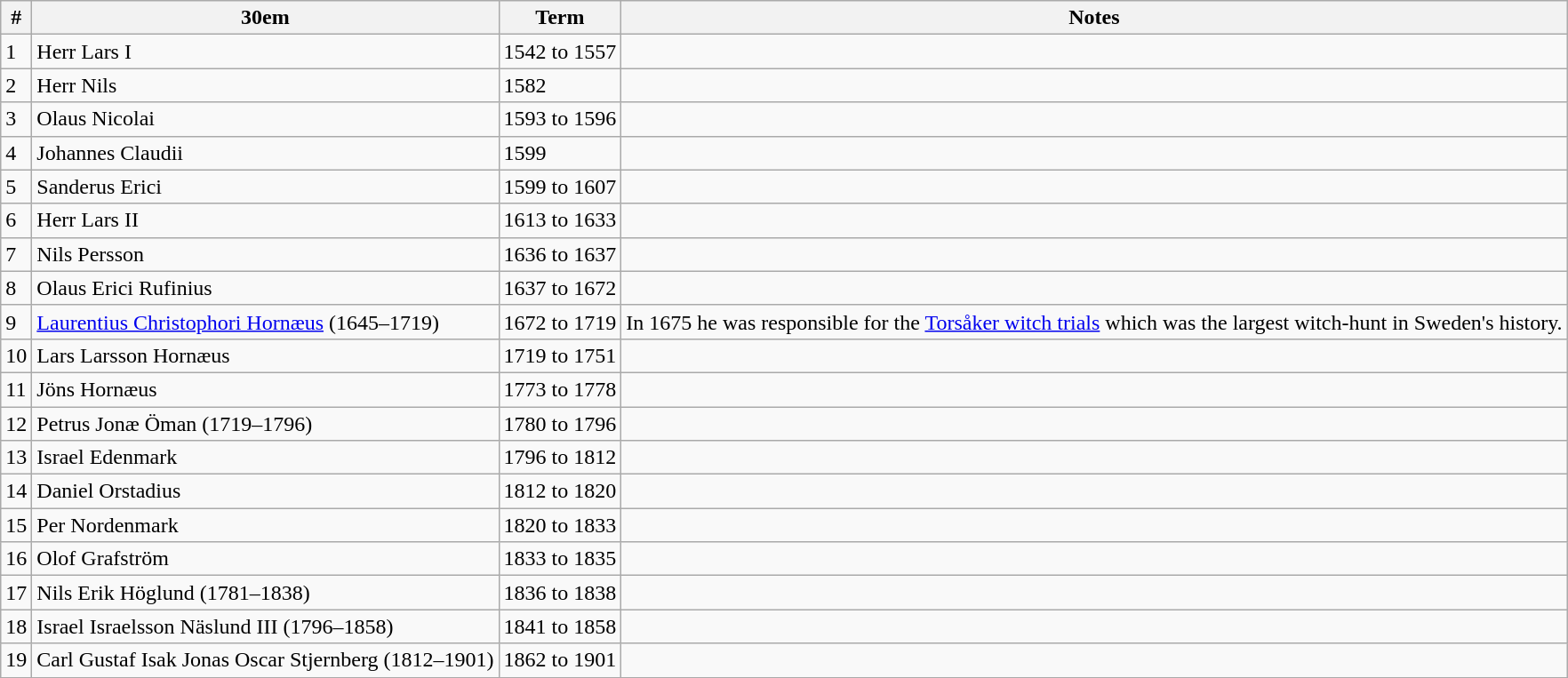<table class="wikitable sortable">
<tr>
<th align=center>#</th>
<th Vicar>30em</th>
<th>Term</th>
<th>Notes</th>
</tr>
<tr>
<td>1</td>
<td>Herr Lars I</td>
<td>1542 to 1557</td>
<td></td>
</tr>
<tr>
<td>2</td>
<td>Herr Nils</td>
<td>1582</td>
<td></td>
</tr>
<tr>
<td>3</td>
<td>Olaus Nicolai</td>
<td>1593 to 1596</td>
<td></td>
</tr>
<tr>
<td>4</td>
<td>Johannes Claudii</td>
<td>1599</td>
<td></td>
</tr>
<tr>
<td>5</td>
<td>Sanderus Erici</td>
<td>1599 to 1607</td>
<td></td>
</tr>
<tr>
<td>6</td>
<td>Herr Lars II</td>
<td>1613 to 1633</td>
<td></td>
</tr>
<tr>
<td>7</td>
<td>Nils Persson</td>
<td>1636 to 1637</td>
<td></td>
</tr>
<tr>
<td>8</td>
<td>Olaus Erici Rufinius</td>
<td>1637 to 1672</td>
<td></td>
</tr>
<tr>
<td>9</td>
<td><a href='#'>Laurentius Christophori Hornæus</a> (1645–1719)</td>
<td>1672 to 1719</td>
<td>In 1675 he was responsible for the <a href='#'>Torsåker witch trials</a> which was the largest witch-hunt in Sweden's history.</td>
</tr>
<tr>
<td>10</td>
<td>Lars Larsson Hornæus</td>
<td>1719 to 1751</td>
<td></td>
</tr>
<tr>
<td>11</td>
<td>Jöns Hornæus</td>
<td>1773 to 1778</td>
<td></td>
</tr>
<tr>
<td>12</td>
<td>Petrus Jonæ Öman (1719–1796)</td>
<td>1780 to 1796</td>
<td></td>
</tr>
<tr>
<td>13</td>
<td>Israel Edenmark</td>
<td>1796 to 1812</td>
<td></td>
</tr>
<tr>
<td>14</td>
<td>Daniel Orstadius</td>
<td>1812 to 1820</td>
<td></td>
</tr>
<tr>
<td>15</td>
<td>Per Nordenmark</td>
<td>1820 to 1833</td>
<td></td>
</tr>
<tr>
<td>16</td>
<td>Olof Grafström</td>
<td>1833 to 1835</td>
<td></td>
</tr>
<tr>
<td>17</td>
<td>Nils Erik Höglund (1781–1838)</td>
<td>1836 to 1838</td>
<td></td>
</tr>
<tr>
<td>18</td>
<td>Israel Israelsson Näslund III (1796–1858)</td>
<td>1841 to 1858</td>
<td></td>
</tr>
<tr>
<td>19</td>
<td>Carl Gustaf Isak Jonas Oscar Stjernberg (1812–1901)</td>
<td>1862 to 1901</td>
<td></td>
</tr>
<tr>
</tr>
</table>
